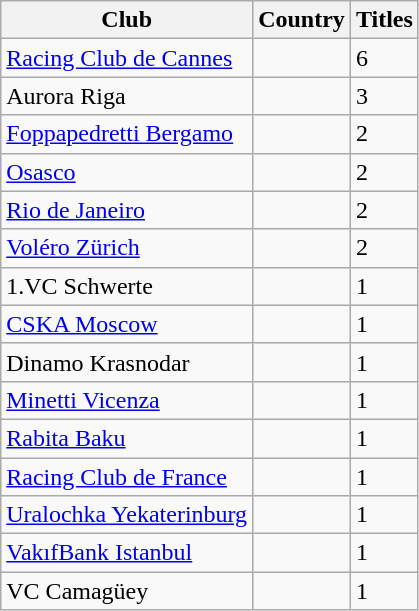<table class="wikitable">
<tr>
<th>Club</th>
<th>Country</th>
<th>Titles</th>
</tr>
<tr>
<td><a href='#'>Racing Club de Cannes</a></td>
<td></td>
<td>6</td>
</tr>
<tr>
<td>Aurora Riga</td>
<td></td>
<td>3</td>
</tr>
<tr>
<td><a href='#'>Foppapedretti Bergamo</a></td>
<td></td>
<td>2</td>
</tr>
<tr>
<td><a href='#'>Osasco</a></td>
<td></td>
<td>2</td>
</tr>
<tr>
<td><a href='#'>Rio de Janeiro</a></td>
<td></td>
<td>2</td>
</tr>
<tr>
<td><a href='#'>Voléro Zürich</a></td>
<td></td>
<td>2</td>
</tr>
<tr>
<td>1.VC Schwerte</td>
<td></td>
<td>1</td>
</tr>
<tr>
<td><a href='#'>CSKA Moscow</a></td>
<td></td>
<td>1</td>
</tr>
<tr>
<td>Dinamo Krasnodar</td>
<td></td>
<td>1</td>
</tr>
<tr>
<td><a href='#'>Minetti Vicenza</a></td>
<td></td>
<td>1</td>
</tr>
<tr>
<td><a href='#'>Rabita Baku</a></td>
<td></td>
<td>1</td>
</tr>
<tr>
<td><a href='#'>Racing Club de France</a></td>
<td></td>
<td>1</td>
</tr>
<tr>
<td><a href='#'>Uralochka Yekaterinburg</a></td>
<td></td>
<td>1</td>
</tr>
<tr>
<td><a href='#'>VakıfBank Istanbul</a></td>
<td></td>
<td>1</td>
</tr>
<tr>
<td>VC Camagüey</td>
<td></td>
<td>1</td>
</tr>
</table>
